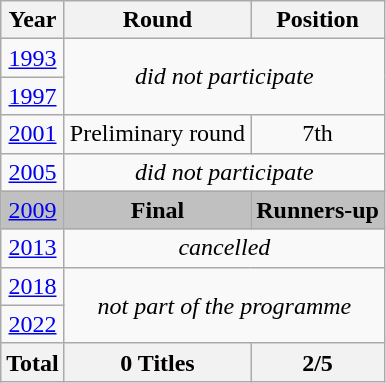<table class="wikitable" style="text-align: center;">
<tr>
<th>Year</th>
<th>Round</th>
<th>Position</th>
</tr>
<tr>
<td> <a href='#'>1993</a></td>
<td colspan="5" rowspan="2"><em>did not participate</em></td>
</tr>
<tr>
<td> <a href='#'>1997</a></td>
</tr>
<tr>
<td> <a href='#'>2001</a></td>
<td>Preliminary round</td>
<td>7th</td>
</tr>
<tr>
<td> <a href='#'>2005</a></td>
<td colspan="5"><em>did not participate</em></td>
</tr>
<tr bgcolor="silver">
<td> <a href='#'>2009</a></td>
<td><strong>Final</strong></td>
<td><strong>Runners-up</strong></td>
</tr>
<tr>
<td> <a href='#'>2013</a></td>
<td colspan=5><em>cancelled</em></td>
</tr>
<tr>
<td> <a href='#'>2018</a></td>
<td colspan="5" rowspan="2"><em>not part of the programme</em></td>
</tr>
<tr>
<td> <a href='#'>2022</a></td>
</tr>
<tr>
<th>Total</th>
<th>0 Titles</th>
<th>2/5</th>
</tr>
</table>
